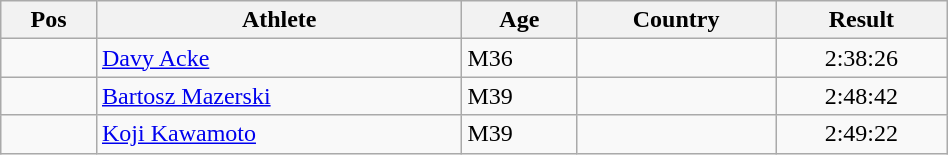<table class="wikitable"  style="text-align:center; width:50%;">
<tr>
<th>Pos</th>
<th>Athlete</th>
<th>Age</th>
<th>Country</th>
<th>Result</th>
</tr>
<tr>
<td align=center></td>
<td align=left><a href='#'>Davy Acke</a></td>
<td align=left>M36</td>
<td align=left></td>
<td>2:38:26</td>
</tr>
<tr>
<td align=center></td>
<td align=left><a href='#'>Bartosz Mazerski</a></td>
<td align=left>M39</td>
<td align=left></td>
<td>2:48:42</td>
</tr>
<tr>
<td align=center></td>
<td align=left><a href='#'>Koji Kawamoto</a></td>
<td align=left>M39</td>
<td align=left></td>
<td>2:49:22</td>
</tr>
</table>
